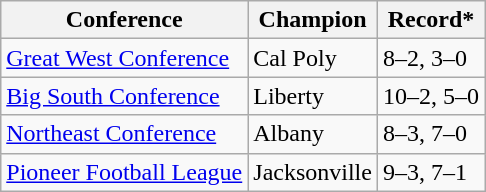<table class="wikitable">
<tr>
<th>Conference</th>
<th>Champion</th>
<th>Record*</th>
</tr>
<tr>
<td><a href='#'>Great West Conference</a></td>
<td>Cal Poly</td>
<td>8–2, 3–0</td>
</tr>
<tr>
<td><a href='#'>Big South Conference</a></td>
<td>Liberty</td>
<td>10–2, 5–0</td>
</tr>
<tr>
<td><a href='#'>Northeast Conference</a></td>
<td>Albany</td>
<td>8–3, 7–0</td>
</tr>
<tr>
<td><a href='#'>Pioneer Football League</a></td>
<td>Jacksonville</td>
<td>9–3, 7–1</td>
</tr>
</table>
